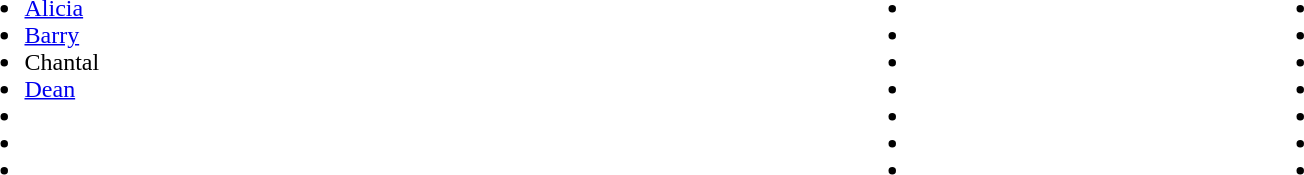<table style="width:90%;">
<tr>
<td><br><ul><li><a href='#'>Alicia</a></li><li><a href='#'>Barry</a></li><li>Chantal</li><li><a href='#'>Dean</a></li><li></li><li></li><li></li></ul></td>
<td><br><ul><li></li><li></li><li></li><li></li><li></li><li></li><li></li></ul></td>
<td><br><ul><li></li><li></li><li></li><li></li><li></li><li></li><li></li></ul></td>
</tr>
</table>
